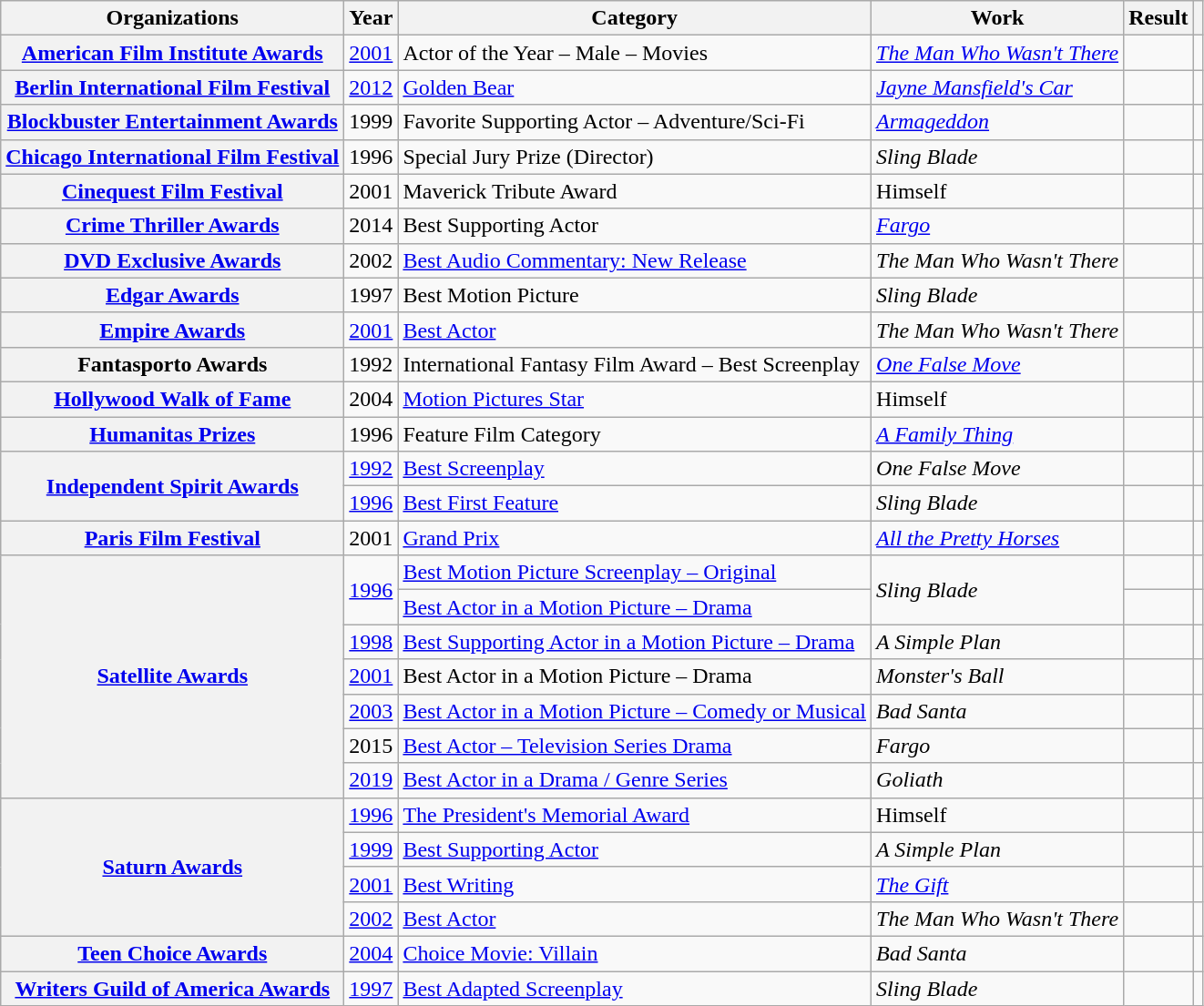<table class= "wikitable plainrowheaders sortable">
<tr>
<th scope="col">Organizations</th>
<th scope="col">Year</th>
<th scope="col">Category</th>
<th scope="col">Work</th>
<th scope="col">Result</th>
<th scope="col" class="unsortable"></th>
</tr>
<tr>
<th scope="row" rowspan="1"><a href='#'>American Film Institute Awards</a></th>
<td style="text-align:center;"><a href='#'>2001</a></td>
<td>Actor of the Year – Male – Movies</td>
<td><em><a href='#'>The Man Who Wasn't There</a></em></td>
<td></td>
<td></td>
</tr>
<tr>
<th scope="row" rowspan="1"><a href='#'>Berlin International Film Festival</a></th>
<td style="text-align:center;"><a href='#'>2012</a></td>
<td><a href='#'>Golden Bear</a></td>
<td><em><a href='#'>Jayne Mansfield's Car</a></em></td>
<td></td>
<td></td>
</tr>
<tr>
<th scope="row" rowspan="1"><a href='#'>Blockbuster Entertainment Awards</a></th>
<td style="text-align:center;">1999</td>
<td>Favorite Supporting Actor – Adventure/Sci-Fi</td>
<td><em><a href='#'>Armageddon</a></em></td>
<td></td>
<td></td>
</tr>
<tr>
<th scope="row" rowspan="1"><a href='#'>Chicago International Film Festival</a></th>
<td style="text-align:center;">1996</td>
<td>Special Jury Prize (Director)</td>
<td><em>Sling Blade</em></td>
<td></td>
<td></td>
</tr>
<tr>
<th scope="row" rowspan="1"><a href='#'>Cinequest Film Festival </a></th>
<td style="text-align:center;">2001</td>
<td>Maverick Tribute Award</td>
<td>Himself</td>
<td></td>
<td></td>
</tr>
<tr>
<th scope="row" rowspan="1"><a href='#'>Crime Thriller Awards</a></th>
<td style="text-align:center;">2014</td>
<td>Best Supporting Actor</td>
<td><em><a href='#'>Fargo</a></em></td>
<td></td>
<td></td>
</tr>
<tr>
<th scope="row" rowspan="1"><a href='#'>DVD Exclusive Awards</a></th>
<td style="text-align:center;">2002</td>
<td><a href='#'>Best Audio Commentary: New Release</a></td>
<td><em>The Man Who Wasn't There</em></td>
<td></td>
<td></td>
</tr>
<tr>
<th scope="row" rowspan="1"><a href='#'>Edgar Awards</a></th>
<td style="text-align:center;">1997</td>
<td>Best Motion Picture</td>
<td><em>Sling Blade</em></td>
<td></td>
<td></td>
</tr>
<tr>
<th scope="row" rowspan="1"><a href='#'>Empire Awards</a></th>
<td style="text-align:center;"><a href='#'>2001</a></td>
<td><a href='#'>Best Actor</a></td>
<td><em>The Man Who Wasn't There</em></td>
<td></td>
<td></td>
</tr>
<tr>
<th scope="row" rowspan="1">Fantasporto Awards</th>
<td style="text-align:center;">1992</td>
<td>International Fantasy Film Award – Best Screenplay</td>
<td><em><a href='#'>One False Move</a></em></td>
<td></td>
<td></td>
</tr>
<tr>
<th scope="row" rowspan="1"><a href='#'>Hollywood Walk of Fame</a></th>
<td style="text-align:center;">2004</td>
<td><a href='#'>Motion Pictures Star</a></td>
<td>Himself</td>
<td></td>
<td></td>
</tr>
<tr>
<th scope="row" rowspan="1"><a href='#'>Humanitas Prizes</a></th>
<td style="text-align:center;">1996</td>
<td>Feature Film Category</td>
<td><em><a href='#'>A Family Thing</a></em></td>
<td></td>
<td></td>
</tr>
<tr>
<th scope="row" rowspan="2"><a href='#'>Independent Spirit Awards</a></th>
<td style="text-align:center;"><a href='#'>1992</a></td>
<td><a href='#'>Best Screenplay</a></td>
<td><em>One False Move</em></td>
<td></td>
<td></td>
</tr>
<tr>
<td><a href='#'>1996</a></td>
<td><a href='#'>Best First Feature</a></td>
<td><em>Sling Blade</em></td>
<td></td>
<td></td>
</tr>
<tr>
<th scope="row" rowspan="1"><a href='#'>Paris Film Festival</a></th>
<td style="text-align:center;">2001</td>
<td><a href='#'>Grand Prix</a></td>
<td><em><a href='#'>All the Pretty Horses</a></em></td>
<td></td>
<td></td>
</tr>
<tr>
<th scope="row" rowspan="7"><a href='#'>Satellite Awards</a></th>
<td style="text-align:center;", rowspan=2><a href='#'>1996</a></td>
<td><a href='#'>Best Motion Picture Screenplay – Original</a></td>
<td rowspan=2><em>Sling Blade</em></td>
<td></td>
<td></td>
</tr>
<tr>
<td><a href='#'>Best Actor in a Motion Picture – Drama</a></td>
<td></td>
<td></td>
</tr>
<tr>
<td><a href='#'>1998</a></td>
<td><a href='#'>Best Supporting Actor in a Motion Picture – Drama</a></td>
<td><em>A Simple Plan</em></td>
<td></td>
<td></td>
</tr>
<tr>
<td><a href='#'>2001</a></td>
<td>Best Actor in a Motion Picture – Drama</td>
<td><em>Monster's Ball</em></td>
<td></td>
<td></td>
</tr>
<tr>
<td><a href='#'>2003</a></td>
<td><a href='#'>Best Actor in a Motion Picture – Comedy or Musical</a></td>
<td><em>Bad Santa</em></td>
<td></td>
</tr>
<tr>
<td>2015</td>
<td><a href='#'>Best Actor – Television Series Drama</a></td>
<td><em>Fargo</em></td>
<td></td>
<td></td>
</tr>
<tr>
<td><a href='#'>2019</a></td>
<td><a href='#'>Best Actor in a Drama / Genre Series</a></td>
<td><em>Goliath</em></td>
<td></td>
<td></td>
</tr>
<tr>
<th scope="row" rowspan="4"><a href='#'>Saturn Awards</a></th>
<td style="text-align:center;"><a href='#'>1996</a></td>
<td><a href='#'>The President's Memorial Award</a></td>
<td>Himself</td>
<td></td>
<td></td>
</tr>
<tr>
<td><a href='#'>1999</a></td>
<td><a href='#'>Best Supporting Actor</a></td>
<td><em>A Simple Plan</em></td>
<td></td>
<td></td>
</tr>
<tr>
<td><a href='#'>2001</a></td>
<td><a href='#'>Best Writing</a></td>
<td><em><a href='#'>The Gift</a></em></td>
<td></td>
<td></td>
</tr>
<tr>
<td><a href='#'>2002</a></td>
<td><a href='#'>Best Actor</a></td>
<td><em>The Man Who Wasn't There</em></td>
<td></td>
<td></td>
</tr>
<tr>
<th scope="row" rowspan="1"><a href='#'>Teen Choice Awards</a></th>
<td style="text-align:center;"><a href='#'>2004</a></td>
<td><a href='#'>Choice Movie: Villain</a></td>
<td><em>Bad Santa</em></td>
<td></td>
<td></td>
</tr>
<tr>
<th scope="row" rowspan="1"><a href='#'>Writers Guild of America Awards</a></th>
<td style="text-align:center;"><a href='#'>1997</a></td>
<td><a href='#'>Best Adapted Screenplay</a></td>
<td><em>Sling Blade</em></td>
<td></td>
<td></td>
</tr>
</table>
